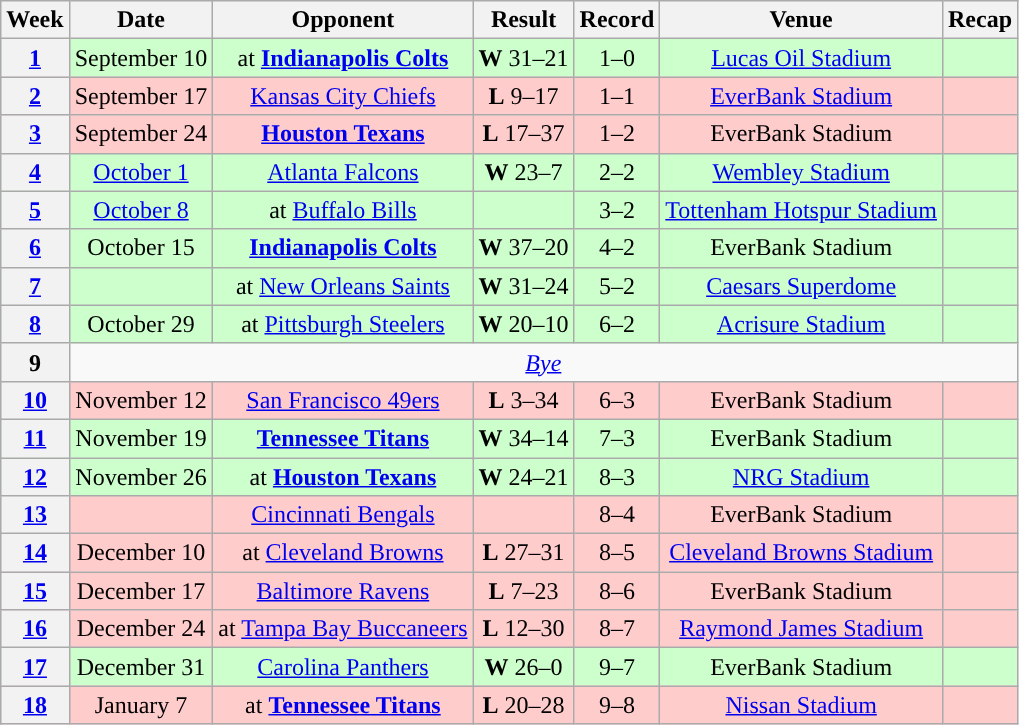<table class="wikitable" style="text-align:center">
<tr>
<th>Week</th>
<th>Date</th>
<th>Opponent</th>
<th>Result</th>
<th>Record</th>
<th>Venue</th>
<th>Recap</th>
</tr>
<tr style="background:#cfc">
<th><a href='#'>1</a></th>
<td>September 10</td>
<td>at <strong><a href='#'>Indianapolis Colts</a></strong></td>
<td><strong>W</strong> 31–21</td>
<td>1–0</td>
<td><a href='#'>Lucas Oil Stadium</a></td>
<td></td>
</tr>
<tr style="background:#fcc">
<th><a href='#'>2</a></th>
<td>September 17</td>
<td><a href='#'>Kansas City Chiefs</a></td>
<td><strong>L</strong> 9–17</td>
<td>1–1</td>
<td><a href='#'>EverBank Stadium</a></td>
<td></td>
</tr>
<tr style="background:#fcc">
<th><a href='#'>3</a></th>
<td>September 24</td>
<td><strong><a href='#'>Houston Texans</a></strong></td>
<td><strong>L</strong> 17–37</td>
<td>1–2</td>
<td>EverBank Stadium</td>
<td></td>
</tr>
<tr style="background:#cfc">
<th><a href='#'>4</a></th>
<td><a href='#'>October 1</a></td>
<td><a href='#'>Atlanta Falcons</a></td>
<td><strong>W</strong> 23–7</td>
<td>2–2</td>
<td> <a href='#'>Wembley Stadium</a> </td>
<td></td>
</tr>
<tr style="background:#cfc">
<th><a href='#'>5</a></th>
<td><a href='#'>October 8</a></td>
<td>at <a href='#'>Buffalo Bills</a></td>
<td></td>
<td>3–2</td>
<td> <a href='#'>Tottenham Hotspur Stadium</a> </td>
<td></td>
</tr>
<tr style="background:#cfc">
<th><a href='#'>6</a></th>
<td>October 15</td>
<td><strong><a href='#'>Indianapolis Colts</a></strong></td>
<td><strong>W</strong> 37–20</td>
<td>4–2</td>
<td>EverBank Stadium</td>
<td></td>
</tr>
<tr style="background:#cfc">
<th><a href='#'>7</a></th>
<td></td>
<td>at <a href='#'>New Orleans Saints</a></td>
<td><strong>W</strong> 31–24</td>
<td>5–2</td>
<td><a href='#'>Caesars Superdome</a></td>
<td></td>
</tr>
<tr style="background:#cfc">
<th><a href='#'>8</a></th>
<td>October 29</td>
<td>at <a href='#'>Pittsburgh Steelers</a></td>
<td><strong>W</strong> 20–10</td>
<td>6–2</td>
<td><a href='#'>Acrisure Stadium</a></td>
<td></td>
</tr>
<tr>
<th>9</th>
<td colspan="6"><em><a href='#'>Bye</a></em></td>
</tr>
<tr style="background:#fcc">
<th><a href='#'>10</a></th>
<td>November 12</td>
<td><a href='#'>San Francisco 49ers</a></td>
<td><strong>L</strong> 3–34</td>
<td>6–3</td>
<td>EverBank Stadium</td>
<td></td>
</tr>
<tr style="background:#cfc">
<th><a href='#'>11</a></th>
<td>November 19</td>
<td><strong><a href='#'>Tennessee Titans</a></strong></td>
<td><strong>W</strong> 34–14</td>
<td>7–3</td>
<td>EverBank Stadium</td>
<td></td>
</tr>
<tr style="background:#cfc">
<th><a href='#'>12</a></th>
<td>November 26</td>
<td>at <strong><a href='#'>Houston Texans</a></strong></td>
<td><strong>W</strong> 24–21</td>
<td>8–3</td>
<td><a href='#'>NRG Stadium</a></td>
<td></td>
</tr>
<tr style="background:#fcc">
<th><a href='#'>13</a></th>
<td></td>
<td><a href='#'>Cincinnati Bengals</a></td>
<td></td>
<td>8–4</td>
<td>EverBank Stadium</td>
<td></td>
</tr>
<tr style="background:#fcc">
<th><a href='#'>14</a></th>
<td>December 10</td>
<td>at <a href='#'>Cleveland Browns</a></td>
<td><strong>L</strong> 27–31</td>
<td>8–5</td>
<td><a href='#'>Cleveland Browns Stadium</a></td>
<td></td>
</tr>
<tr style="background:#fcc">
<th><a href='#'>15</a></th>
<td>December 17</td>
<td><a href='#'>Baltimore Ravens</a></td>
<td><strong>L</strong> 7–23</td>
<td>8–6</td>
<td>EverBank Stadium</td>
<td></td>
</tr>
<tr style="background:#fcc">
<th><a href='#'>16</a></th>
<td>December 24</td>
<td>at <a href='#'>Tampa Bay Buccaneers</a></td>
<td><strong>L</strong> 12–30</td>
<td>8–7</td>
<td><a href='#'>Raymond James Stadium</a></td>
<td></td>
</tr>
<tr style="background:#cfc">
<th><a href='#'>17</a></th>
<td>December 31</td>
<td><a href='#'>Carolina Panthers</a></td>
<td><strong>W</strong> 26–0</td>
<td>9–7</td>
<td>EverBank Stadium</td>
<td></td>
</tr>
<tr style="background:#fcc">
<th><a href='#'>18</a></th>
<td>January 7</td>
<td>at <strong><a href='#'>Tennessee Titans</a></strong></td>
<td><strong>L</strong> 20–28</td>
<td>9–8</td>
<td><a href='#'>Nissan Stadium</a></td>
<td></td>
</tr>
</table>
